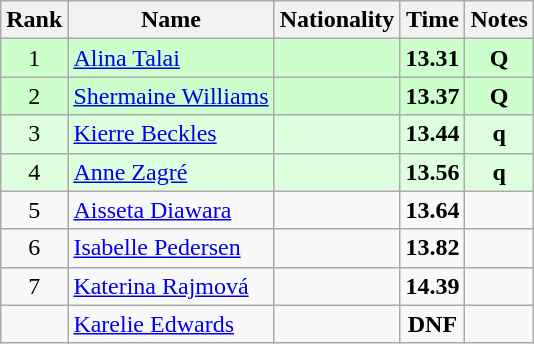<table class="wikitable sortable" style="text-align:center">
<tr>
<th>Rank</th>
<th>Name</th>
<th>Nationality</th>
<th>Time</th>
<th>Notes</th>
</tr>
<tr bgcolor=ccffcc>
<td>1</td>
<td align=left><a href='#'>Alina Talai</a></td>
<td align=left></td>
<td><strong>13.31</strong></td>
<td><strong>Q</strong></td>
</tr>
<tr bgcolor=ccffcc>
<td>2</td>
<td align=left><a href='#'>Shermaine Williams</a></td>
<td align=left></td>
<td><strong>13.37</strong></td>
<td><strong>Q</strong></td>
</tr>
<tr bgcolor=ddffdd>
<td>3</td>
<td align=left><a href='#'>Kierre Beckles</a></td>
<td align=left></td>
<td><strong>13.44</strong></td>
<td><strong>q</strong></td>
</tr>
<tr bgcolor=ddffdd>
<td>4</td>
<td align=left><a href='#'>Anne Zagré</a></td>
<td align=left></td>
<td><strong>13.56</strong></td>
<td><strong>q</strong></td>
</tr>
<tr>
<td>5</td>
<td align=left><a href='#'>Aisseta Diawara</a></td>
<td align=left></td>
<td><strong>13.64</strong></td>
<td></td>
</tr>
<tr>
<td>6</td>
<td align=left><a href='#'>Isabelle Pedersen</a></td>
<td align=left></td>
<td><strong>13.82</strong></td>
<td></td>
</tr>
<tr>
<td>7</td>
<td align=left><a href='#'>Katerina Rajmová</a></td>
<td align=left></td>
<td><strong>14.39</strong></td>
<td></td>
</tr>
<tr>
<td></td>
<td align=left><a href='#'>Karelie Edwards</a></td>
<td align=left></td>
<td><strong>DNF</strong></td>
<td></td>
</tr>
</table>
